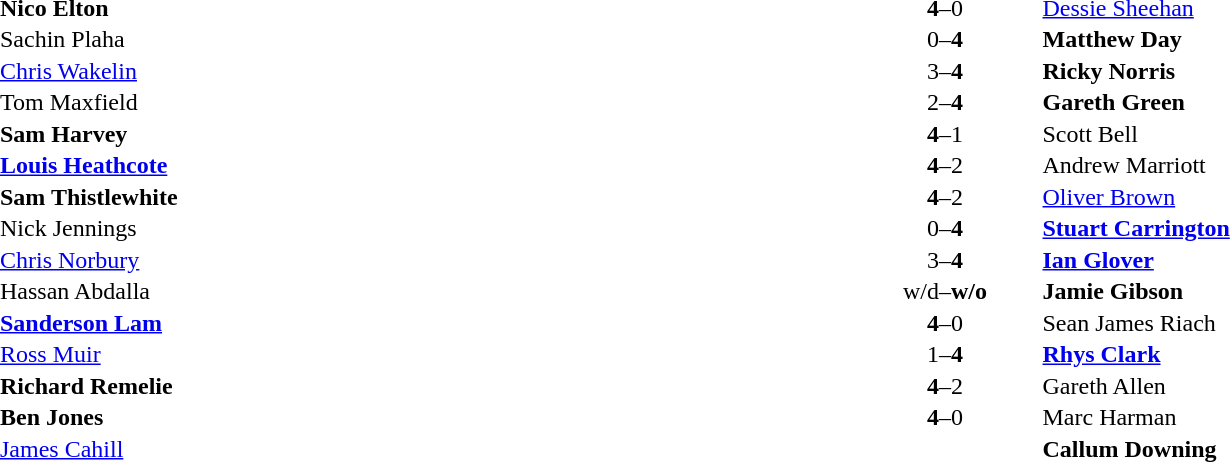<table width="100%" cellspacing="1">
<tr>
<th width=45%></th>
<th width=10%></th>
<th width=45%></th>
</tr>
<tr>
<td> <strong>Nico Elton</strong></td>
<td align="center"><strong>4</strong>–0</td>
<td> <a href='#'>Dessie Sheehan</a></td>
</tr>
<tr>
<td> Sachin Plaha</td>
<td align="center">0–<strong>4</strong></td>
<td> <strong>Matthew Day</strong></td>
</tr>
<tr>
<td> <a href='#'>Chris Wakelin</a></td>
<td align="center">3–<strong>4</strong></td>
<td> <strong>Ricky Norris</strong></td>
</tr>
<tr>
<td> Tom Maxfield</td>
<td align="center">2–<strong>4</strong></td>
<td> <strong>Gareth Green</strong></td>
</tr>
<tr>
<td> <strong>Sam Harvey</strong></td>
<td align="center"><strong>4</strong>–1</td>
<td> Scott Bell</td>
</tr>
<tr>
<td> <strong><a href='#'>Louis Heathcote</a></strong></td>
<td align="center"><strong>4</strong>–2</td>
<td> Andrew Marriott</td>
</tr>
<tr>
<td> <strong>Sam Thistlewhite</strong></td>
<td align="center"><strong>4</strong>–2</td>
<td> <a href='#'>Oliver Brown</a></td>
</tr>
<tr>
<td> Nick Jennings</td>
<td align="center">0–<strong>4</strong></td>
<td> <strong><a href='#'>Stuart Carrington</a></strong></td>
</tr>
<tr>
<td> <a href='#'>Chris Norbury</a></td>
<td align="center">3–<strong>4</strong></td>
<td> <strong><a href='#'>Ian Glover</a></strong></td>
</tr>
<tr>
<td> Hassan Abdalla</td>
<td align="center">w/d–<strong>w/o</strong></td>
<td> <strong>Jamie Gibson</strong></td>
</tr>
<tr>
<td> <strong><a href='#'>Sanderson Lam</a></strong></td>
<td align="center"><strong>4</strong>–0</td>
<td> Sean James Riach</td>
</tr>
<tr>
<td> <a href='#'>Ross Muir</a></td>
<td align="center">1–<strong>4</strong></td>
<td> <strong><a href='#'>Rhys Clark</a></strong></td>
</tr>
<tr>
<td> <strong>Richard Remelie</strong></td>
<td align="center"><strong>4</strong>–2</td>
<td> Gareth Allen</td>
</tr>
<tr>
<td> <strong>Ben Jones</strong></td>
<td align="center"><strong>4</strong>–0</td>
<td> Marc Harman</td>
</tr>
<tr>
<td> <a href='#'>James Cahill</a></td>
<td align="center"></td>
<td> <strong>Callum Downing</strong></td>
</tr>
</table>
